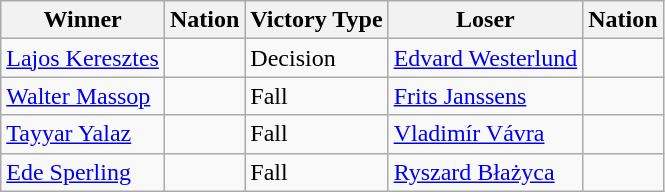<table class="wikitable sortable" style="text-align:left;">
<tr>
<th>Winner</th>
<th>Nation</th>
<th>Victory Type</th>
<th>Loser</th>
<th>Nation</th>
</tr>
<tr>
<td><a href='#'>Lajos Keresztes</a></td>
<td></td>
<td>Decision</td>
<td><a href='#'>Edvard Westerlund</a></td>
<td></td>
</tr>
<tr>
<td><a href='#'>Walter Massop</a></td>
<td></td>
<td>Fall</td>
<td><a href='#'>Frits Janssens</a></td>
<td></td>
</tr>
<tr>
<td><a href='#'>Tayyar Yalaz</a></td>
<td></td>
<td>Fall</td>
<td><a href='#'>Vladimír Vávra</a></td>
<td></td>
</tr>
<tr>
<td><a href='#'>Ede Sperling</a></td>
<td></td>
<td>Fall</td>
<td><a href='#'>Ryszard Błażyca</a></td>
<td></td>
</tr>
</table>
